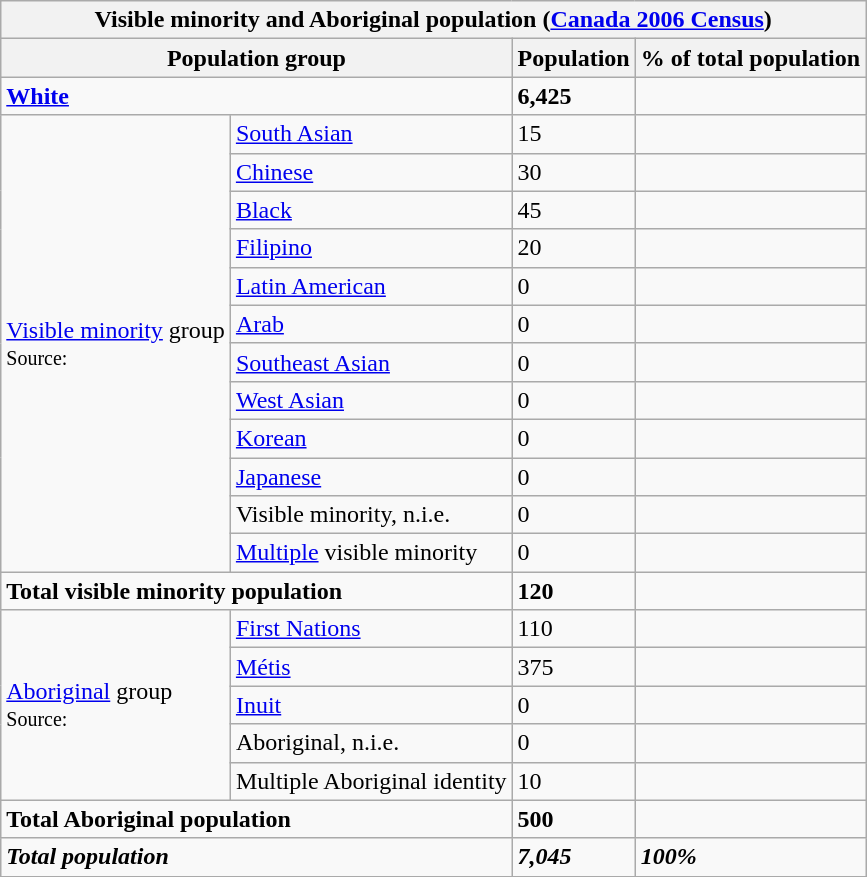<table class="wikitable">
<tr>
<th colspan=4>Visible minority and Aboriginal population (<a href='#'>Canada 2006 Census</a>)</th>
</tr>
<tr>
<th colspan=2>Population group</th>
<th>Population</th>
<th>% of total population</th>
</tr>
<tr>
<td colspan=2><strong><a href='#'>White</a></strong></td>
<td><strong>6,425</strong></td>
<td><strong></strong></td>
</tr>
<tr>
<td rowspan=12><a href='#'>Visible minority</a> group<br><small>Source:</small></td>
<td><a href='#'>South Asian</a></td>
<td>15</td>
<td></td>
</tr>
<tr>
<td><a href='#'>Chinese</a></td>
<td>30</td>
<td></td>
</tr>
<tr>
<td><a href='#'>Black</a></td>
<td>45</td>
<td></td>
</tr>
<tr>
<td><a href='#'>Filipino</a></td>
<td>20</td>
<td></td>
</tr>
<tr>
<td><a href='#'>Latin American</a></td>
<td>0</td>
<td></td>
</tr>
<tr>
<td><a href='#'>Arab</a></td>
<td>0</td>
<td></td>
</tr>
<tr>
<td><a href='#'>Southeast Asian</a></td>
<td>0</td>
<td></td>
</tr>
<tr>
<td><a href='#'>West Asian</a></td>
<td>0</td>
<td></td>
</tr>
<tr>
<td><a href='#'>Korean</a></td>
<td>0</td>
<td></td>
</tr>
<tr>
<td><a href='#'>Japanese</a></td>
<td>0</td>
<td></td>
</tr>
<tr>
<td>Visible minority, n.i.e.</td>
<td>0</td>
<td></td>
</tr>
<tr>
<td><a href='#'>Multiple</a> visible minority</td>
<td>0</td>
<td></td>
</tr>
<tr>
<td colspan=2><strong>Total visible minority population</strong></td>
<td><strong>120</strong></td>
<td><strong></strong></td>
</tr>
<tr>
<td rowspan=5><a href='#'>Aboriginal</a> group<br><small>Source:</small></td>
<td><a href='#'>First Nations</a></td>
<td>110</td>
<td></td>
</tr>
<tr>
<td><a href='#'>Métis</a></td>
<td>375</td>
<td></td>
</tr>
<tr>
<td><a href='#'>Inuit</a></td>
<td>0</td>
<td></td>
</tr>
<tr>
<td>Aboriginal, n.i.e.</td>
<td>0</td>
<td></td>
</tr>
<tr>
<td>Multiple Aboriginal identity</td>
<td>10</td>
<td></td>
</tr>
<tr>
<td colspan=2><strong>Total Aboriginal population</strong></td>
<td><strong>500</strong></td>
<td><strong></strong></td>
</tr>
<tr>
<td colspan=2><strong><em>Total population</em></strong></td>
<td><strong><em>7,045</em></strong></td>
<td><strong><em>100%</em></strong></td>
</tr>
</table>
